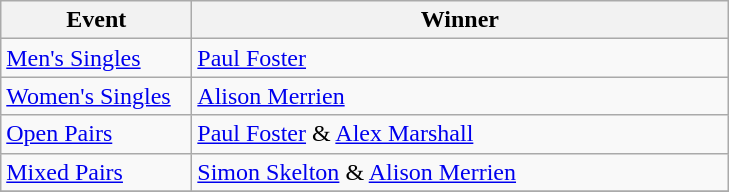<table class="wikitable" style="font-size: 100%">
<tr>
<th width=120>Event</th>
<th width=350>Winner</th>
</tr>
<tr>
<td><a href='#'>Men's Singles</a></td>
<td> <a href='#'>Paul Foster</a></td>
</tr>
<tr>
<td><a href='#'>Women's Singles</a></td>
<td> <a href='#'>Alison Merrien</a></td>
</tr>
<tr>
<td><a href='#'>Open Pairs</a></td>
<td> <a href='#'>Paul Foster</a> &  <a href='#'>Alex Marshall</a></td>
</tr>
<tr>
<td><a href='#'>Mixed Pairs</a></td>
<td> <a href='#'>Simon Skelton</a> &  <a href='#'>Alison Merrien</a></td>
</tr>
<tr>
</tr>
</table>
